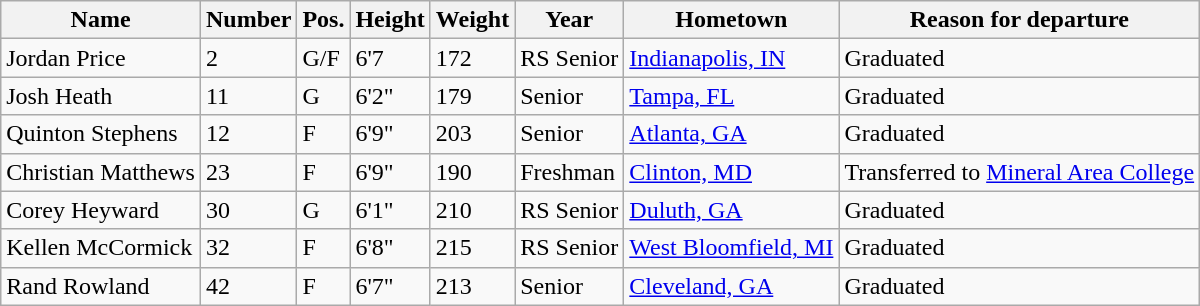<table class="wikitable sortable" border="1">
<tr>
<th>Name</th>
<th>Number</th>
<th>Pos.</th>
<th>Height</th>
<th>Weight</th>
<th>Year</th>
<th>Hometown</th>
<th class="unsortable">Reason for departure</th>
</tr>
<tr>
<td>Jordan Price</td>
<td>2</td>
<td>G/F</td>
<td>6'7</td>
<td>172</td>
<td>RS Senior</td>
<td><a href='#'>Indianapolis, IN</a></td>
<td>Graduated</td>
</tr>
<tr>
<td>Josh Heath</td>
<td>11</td>
<td>G</td>
<td>6'2"</td>
<td>179</td>
<td>Senior</td>
<td><a href='#'>Tampa, FL</a></td>
<td>Graduated</td>
</tr>
<tr>
<td>Quinton Stephens</td>
<td>12</td>
<td>F</td>
<td>6'9"</td>
<td>203</td>
<td>Senior</td>
<td><a href='#'>Atlanta, GA</a></td>
<td>Graduated</td>
</tr>
<tr>
<td>Christian Matthews</td>
<td>23</td>
<td>F</td>
<td>6'9"</td>
<td>190</td>
<td>Freshman</td>
<td><a href='#'>Clinton, MD</a></td>
<td>Transferred to <a href='#'>Mineral Area College</a></td>
</tr>
<tr>
<td>Corey Heyward</td>
<td>30</td>
<td>G</td>
<td>6'1"</td>
<td>210</td>
<td>RS Senior</td>
<td><a href='#'>Duluth, GA</a></td>
<td>Graduated</td>
</tr>
<tr>
<td>Kellen McCormick</td>
<td>32</td>
<td>F</td>
<td>6'8"</td>
<td>215</td>
<td>RS Senior</td>
<td><a href='#'>West Bloomfield, MI</a></td>
<td>Graduated</td>
</tr>
<tr>
<td>Rand Rowland</td>
<td>42</td>
<td>F</td>
<td>6'7"</td>
<td>213</td>
<td>Senior</td>
<td><a href='#'>Cleveland, GA</a></td>
<td>Graduated</td>
</tr>
</table>
